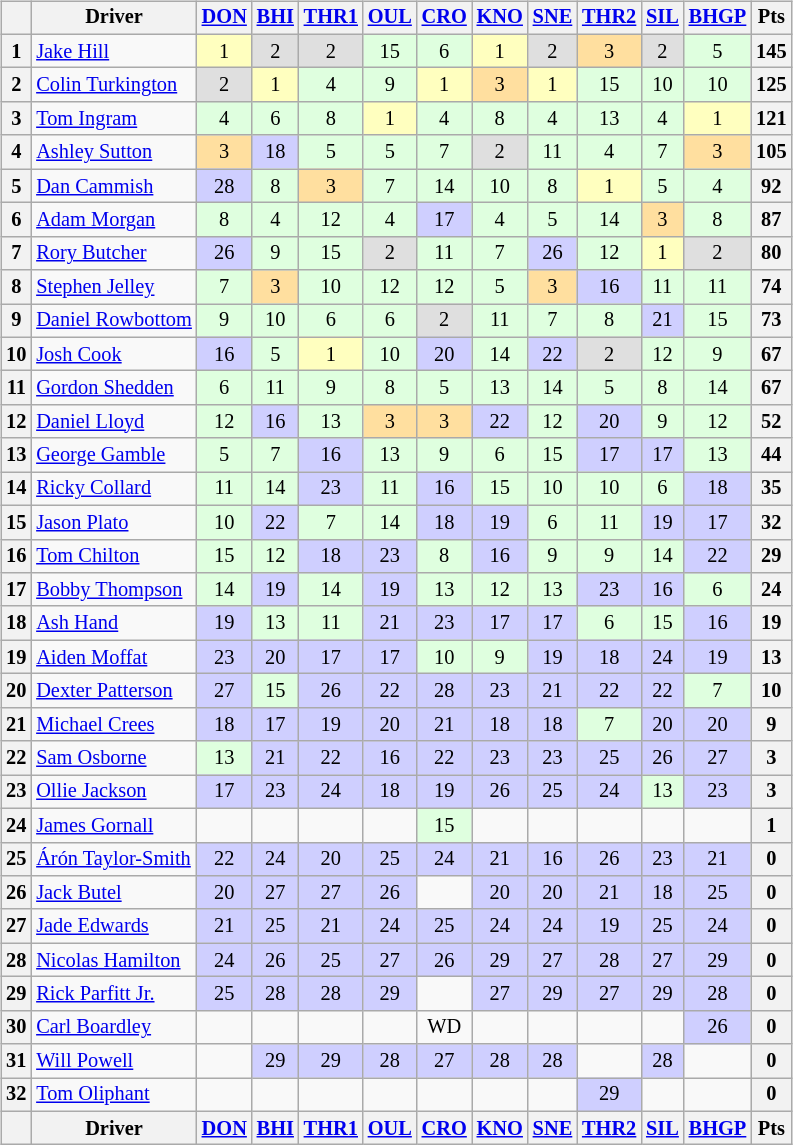<table>
<tr>
<td valign="top"><br><table class="wikitable" style="font-size: 85%; text-align: center;">
<tr valign="top">
<th valign="middle"></th>
<th valign="middle">Driver</th>
<th colspan="1"><a href='#'>DON</a></th>
<th colspan="1"><a href='#'>BHI</a></th>
<th colspan="1"><a href='#'>THR1</a></th>
<th colspan="1"><a href='#'>OUL</a></th>
<th colspan="1"><a href='#'>CRO</a></th>
<th colspan="1"><a href='#'>KNO</a></th>
<th colspan="1"><a href='#'>SNE</a></th>
<th colspan="1"><a href='#'>THR2</a></th>
<th colspan="1"><a href='#'>SIL</a></th>
<th colspan="1"><a href='#'>BHGP</a></th>
<th valign=middle>Pts</th>
</tr>
<tr>
<th>1</th>
<td align="left"> <a href='#'>Jake Hill</a></td>
<td style="background:#ffffbf;">1</td>
<td style="background:#dfdfdf;">2</td>
<td style="background:#dfdfdf;">2</td>
<td style="background:#dfffdf;">15</td>
<td style="background:#dfffdf;">6</td>
<td style="background:#ffffbf;">1</td>
<td style="background:#dfdfdf;">2</td>
<td style="background:#ffdf9f;">3</td>
<td style="background:#dfdfdf;">2</td>
<td style="background:#dfffdf;">5</td>
<th>145</th>
</tr>
<tr>
<th>2</th>
<td align="left"> <a href='#'>Colin Turkington</a></td>
<td style="background:#dfdfdf;">2</td>
<td style="background:#ffffbf;">1</td>
<td style="background:#dfffdf;">4</td>
<td style="background:#dfffdf;">9</td>
<td style="background:#ffffbf;">1</td>
<td style="background:#ffdf9f;">3</td>
<td style="background:#ffffbf;">1</td>
<td style="background:#dfffdf;">15</td>
<td style="background:#dfffdf;">10</td>
<td style="background:#dfffdf;">10</td>
<th>125</th>
</tr>
<tr>
<th>3</th>
<td align="left"> <a href='#'>Tom Ingram</a></td>
<td style="background:#dfffdf;">4</td>
<td style="background:#dfffdf;">6</td>
<td style="background:#dfffdf;">8</td>
<td style="background:#ffffbf;">1</td>
<td style="background:#dfffdf;">4</td>
<td style="background:#dfffdf;">8</td>
<td style="background:#dfffdf;">4</td>
<td style="background:#dfffdf;">13</td>
<td style="background:#dfffdf;">4</td>
<td style="background:#ffffbf;">1</td>
<th>121</th>
</tr>
<tr>
<th>4</th>
<td align="left"> <a href='#'>Ashley Sutton</a></td>
<td style="background:#ffdf9f;">3</td>
<td style="background:#cfcfff;">18</td>
<td style="background:#dfffdf;">5</td>
<td style="background:#dfffdf;">5</td>
<td style="background:#dfffdf;">7</td>
<td style="background:#dfdfdf;">2</td>
<td style="background:#dfffdf;">11</td>
<td style="background:#dfffdf;">4</td>
<td style="background:#dfffdf;">7</td>
<td style="background:#ffdf9f;">3</td>
<th>105</th>
</tr>
<tr>
<th>5</th>
<td align="left"> <a href='#'>Dan Cammish</a></td>
<td style="background:#cfcfff;">28</td>
<td style="background:#dfffdf;">8</td>
<td style="background:#ffdf9f;">3</td>
<td style="background:#dfffdf;">7</td>
<td style="background:#dfffdf;">14</td>
<td style="background:#dfffdf;">10</td>
<td style="background:#dfffdf;">8</td>
<td style="background:#ffffbf;">1</td>
<td style="background:#dfffdf;">5</td>
<td style="background:#dfffdf;">4</td>
<th>92</th>
</tr>
<tr>
<th>6</th>
<td align="left"> <a href='#'>Adam Morgan</a></td>
<td style="background:#dfffdf;">8</td>
<td style="background:#dfffdf;">4</td>
<td style="background:#dfffdf;">12</td>
<td style="background:#dfffdf;">4</td>
<td style="background:#cfcfff;">17</td>
<td style="background:#dfffdf;">4</td>
<td style="background:#dfffdf;">5</td>
<td style="background:#dfffdf;">14</td>
<td style="background:#ffdf9f;">3</td>
<td style="background:#dfffdf;">8</td>
<th>87</th>
</tr>
<tr>
<th>7</th>
<td align="left"> <a href='#'>Rory Butcher</a></td>
<td style="background:#cfcfff;">26</td>
<td style="background:#dfffdf;">9</td>
<td style="background:#dfffdf;">15</td>
<td style="background:#dfdfdf;">2</td>
<td style="background:#dfffdf;">11</td>
<td style="background:#dfffdf;">7</td>
<td style="background:#cfcfff;">26</td>
<td style="background:#dfffdf;">12</td>
<td style="background:#ffffbf;">1</td>
<td style="background:#dfdfdf;">2</td>
<th>80</th>
</tr>
<tr>
<th>8</th>
<td align="left"> <a href='#'>Stephen Jelley</a></td>
<td style="background:#dfffdf;">7</td>
<td style="background:#ffdf9f;">3</td>
<td style="background:#dfffdf;">10</td>
<td style="background:#dfffdf;">12</td>
<td style="background:#dfffdf;">12</td>
<td style="background:#dfffdf;">5</td>
<td style="background:#ffdf9f;">3</td>
<td style="background:#cfcfff;">16</td>
<td style="background:#dfffdf;">11</td>
<td style="background:#dfffdf;">11</td>
<th>74</th>
</tr>
<tr>
<th>9</th>
<td align="left" nowrap> <a href='#'>Daniel Rowbottom</a></td>
<td style="background:#dfffdf;">9</td>
<td style="background:#dfffdf;">10</td>
<td style="background:#dfffdf;">6</td>
<td style="background:#dfffdf;">6</td>
<td style="background:#dfdfdf;">2</td>
<td style="background:#dfffdf;">11</td>
<td style="background:#dfffdf;">7</td>
<td style="background:#dfffdf;">8</td>
<td style="background:#cfcfff;">21</td>
<td style="background:#dfffdf;">15</td>
<th>73</th>
</tr>
<tr>
<th>10</th>
<td align="left"> <a href='#'>Josh Cook</a></td>
<td style="background:#cfcfff;">16</td>
<td style="background:#dfffdf;">5</td>
<td style="background:#ffffbf;">1</td>
<td style="background:#dfffdf;">10</td>
<td style="background:#cfcfff;">20</td>
<td style="background:#dfffdf;">14</td>
<td style="background:#cfcfff;">22</td>
<td style="background:#dfdfdf;">2</td>
<td style="background:#dfffdf;">12</td>
<td style="background:#dfffdf;">9</td>
<th>67</th>
</tr>
<tr>
<th>11</th>
<td align="left"> <a href='#'>Gordon Shedden</a></td>
<td style="background:#dfffdf;">6</td>
<td style="background:#dfffdf;">11</td>
<td style="background:#dfffdf;">9</td>
<td style="background:#dfffdf;">8</td>
<td style="background:#dfffdf;">5</td>
<td style="background:#dfffdf;">13</td>
<td style="background:#dfffdf;">14</td>
<td style="background:#dfffdf;">5</td>
<td style="background:#dfffdf;">8</td>
<td style="background:#dfffdf;">14</td>
<th>67</th>
</tr>
<tr>
<th>12</th>
<td align="left"> <a href='#'>Daniel Lloyd</a></td>
<td style="background:#dfffdf;">12</td>
<td style="background:#cfcfff;">16</td>
<td style="background:#dfffdf;">13</td>
<td style="background:#ffdf9f;">3</td>
<td style="background:#ffdf9f;">3</td>
<td style="background:#cfcfff;">22</td>
<td style="background:#dfffdf;">12</td>
<td style="background:#cfcfff;">20</td>
<td style="background:#dfffdf;">9</td>
<td style="background:#dfffdf;">12</td>
<th>52</th>
</tr>
<tr>
<th>13</th>
<td align="left"> <a href='#'>George Gamble</a></td>
<td style="background:#dfffdf;">5</td>
<td style="background:#dfffdf;">7</td>
<td style="background:#cfcfff;">16</td>
<td style="background:#dfffdf;">13</td>
<td style="background:#dfffdf;">9</td>
<td style="background:#dfffdf;">6</td>
<td style="background:#dfffdf;">15</td>
<td style="background:#cfcfff;">17</td>
<td style="background:#cfcfff;">17</td>
<td style="background:#dfffdf;">13</td>
<th>44</th>
</tr>
<tr>
<th>14</th>
<td align="left"> <a href='#'>Ricky Collard</a></td>
<td style="background:#dfffdf;">11</td>
<td style="background:#dfffdf;">14</td>
<td style="background:#cfcfff;">23</td>
<td style="background:#dfffdf;">11</td>
<td style="background:#cfcfff;">16</td>
<td style="background:#dfffdf;">15</td>
<td style="background:#dfffdf;">10</td>
<td style="background:#dfffdf;">10</td>
<td style="background:#dfffdf;">6</td>
<td style="background:#cfcfff;">18</td>
<th>35</th>
</tr>
<tr>
<th>15</th>
<td align="left"> <a href='#'>Jason Plato</a></td>
<td style="background:#dfffdf;">10</td>
<td style="background:#cfcfff;">22</td>
<td style="background:#dfffdf;">7</td>
<td style="background:#dfffdf;">14</td>
<td style="background:#cfcfff;">18</td>
<td style="background:#cfcfff;">19</td>
<td style="background:#dfffdf;">6</td>
<td style="background:#dfffdf;">11</td>
<td style="background:#cfcfff;">19</td>
<td style="background:#cfcfff;">17</td>
<th>32</th>
</tr>
<tr>
<th>16</th>
<td align="left"> <a href='#'>Tom Chilton</a></td>
<td style="background:#dfffdf;">15</td>
<td style="background:#dfffdf;">12</td>
<td style="background:#cfcfff;">18</td>
<td style="background:#cfcfff;">23</td>
<td style="background:#dfffdf;">8</td>
<td style="background:#cfcfff;">16</td>
<td style="background:#dfffdf;">9</td>
<td style="background:#dfffdf;">9</td>
<td style="background:#dfffdf;">14</td>
<td style="background:#cfcfff;">22</td>
<th>29</th>
</tr>
<tr>
<th>17</th>
<td align="left"> <a href='#'>Bobby Thompson</a></td>
<td style="background:#dfffdf;">14</td>
<td style="background:#cfcfff;">19</td>
<td style="background:#dfffdf;">14</td>
<td style="background:#cfcfff;">19</td>
<td style="background:#dfffdf;">13</td>
<td style="background:#dfffdf;">12</td>
<td style="background:#dfffdf;">13</td>
<td style="background:#cfcfff;">23</td>
<td style="background:#cfcfff;">16</td>
<td style="background:#dfffdf;">6</td>
<th>24</th>
</tr>
<tr>
<th>18</th>
<td align="left"> <a href='#'>Ash Hand</a></td>
<td style="background:#cfcfff;">19</td>
<td style="background:#dfffdf;">13</td>
<td style="background:#dfffdf;">11</td>
<td style="background:#cfcfff;">21</td>
<td style="background:#cfcfff;">23</td>
<td style="background:#cfcfff;">17</td>
<td style="background:#cfcfff;">17</td>
<td style="background:#dfffdf;">6</td>
<td style="background:#dfffdf;">15</td>
<td style="background:#cfcfff;">16</td>
<th>19</th>
</tr>
<tr>
<th>19</th>
<td align="left"> <a href='#'>Aiden Moffat</a></td>
<td style="background:#cfcfff;">23</td>
<td style="background:#cfcfff;">20</td>
<td style="background:#cfcfff;">17</td>
<td style="background:#cfcfff;">17</td>
<td style="background:#dfffdf;">10</td>
<td style="background:#dfffdf;">9</td>
<td style="background:#cfcfff;">19</td>
<td style="background:#cfcfff;">18</td>
<td style="background:#cfcfff;">24</td>
<td style="background:#cfcfff;">19</td>
<th>13</th>
</tr>
<tr>
<th>20</th>
<td align="left"> <a href='#'>Dexter Patterson</a></td>
<td style="background:#cfcfff;">27</td>
<td style="background:#dfffdf;">15</td>
<td style="background:#cfcfff;">26</td>
<td style="background:#cfcfff;">22</td>
<td style="background:#cfcfff;">28</td>
<td style="background:#cfcfff;">23</td>
<td style="background:#cfcfff;">21</td>
<td style="background:#cfcfff;">22</td>
<td style="background:#cfcfff;">22</td>
<td style="background:#dfffdf;">7</td>
<th>10</th>
</tr>
<tr>
<th>21</th>
<td align="left"> <a href='#'>Michael Crees</a></td>
<td style="background:#cfcfff;">18</td>
<td style="background:#cfcfff;">17</td>
<td style="background:#cfcfff;">19</td>
<td style="background:#cfcfff;">20</td>
<td style="background:#cfcfff;">21</td>
<td style="background:#cfcfff;">18</td>
<td style="background:#cfcfff;">18</td>
<td style="background:#dfffdf;">7</td>
<td style="background:#cfcfff;">20</td>
<td style="background:#cfcfff;">20</td>
<th>9</th>
</tr>
<tr>
<th>22</th>
<td align="left"> <a href='#'>Sam Osborne</a></td>
<td style="background:#dfffdf;">13</td>
<td style="background:#cfcfff;">21</td>
<td style="background:#cfcfff;">22</td>
<td style="background:#cfcfff;">16</td>
<td style="background:#cfcfff;">22</td>
<td style="background:#cfcfff;">23</td>
<td style="background:#cfcfff;">23</td>
<td style="background:#cfcfff;">25</td>
<td style="background:#cfcfff;">26</td>
<td style="background:#cfcfff;">27</td>
<th>3</th>
</tr>
<tr>
<th>23</th>
<td align="left"> <a href='#'>Ollie Jackson</a></td>
<td style="background:#cfcfff;">17</td>
<td style="background:#cfcfff;">23</td>
<td style="background:#cfcfff;">24</td>
<td style="background:#cfcfff;">18</td>
<td style="background:#cfcfff;">19</td>
<td style="background:#cfcfff;">26</td>
<td style="background:#cfcfff;">25</td>
<td style="background:#cfcfff;">24</td>
<td style="background:#dfffdf;">13</td>
<td style="background:#cfcfff;">23</td>
<th>3</th>
</tr>
<tr>
<th>24</th>
<td align="left"> <a href='#'>James Gornall</a></td>
<td></td>
<td></td>
<td></td>
<td></td>
<td style="background:#dfffdf;">15</td>
<td></td>
<td></td>
<td></td>
<td></td>
<td></td>
<th>1</th>
</tr>
<tr>
<th>25</th>
<td align="left"> <a href='#'>Árón Taylor-Smith</a></td>
<td style="background:#cfcfff;">22</td>
<td style="background:#cfcfff;">24</td>
<td style="background:#cfcfff;">20</td>
<td style="background:#cfcfff;">25</td>
<td style="background:#cfcfff;">24</td>
<td style="background:#cfcfff;">21</td>
<td style="background:#cfcfff;">16</td>
<td style="background:#cfcfff;">26</td>
<td style="background:#cfcfff;">23</td>
<td style="background:#cfcfff;">21</td>
<th>0</th>
</tr>
<tr>
<th>26</th>
<td align="left"> <a href='#'>Jack Butel</a></td>
<td style="background:#cfcfff;">20</td>
<td style="background:#cfcfff;">27</td>
<td style="background:#cfcfff;">27</td>
<td style="background:#cfcfff;">26</td>
<td></td>
<td style="background:#cfcfff;">20</td>
<td style="background:#cfcfff;">20</td>
<td style="background:#cfcfff;">21</td>
<td style="background:#cfcfff;">18</td>
<td style="background:#cfcfff;">25</td>
<th>0</th>
</tr>
<tr>
<th>27</th>
<td align="left"> <a href='#'>Jade Edwards</a></td>
<td style="background:#cfcfff;">21</td>
<td style="background:#cfcfff;">25</td>
<td style="background:#cfcfff;">21</td>
<td style="background:#cfcfff;">24</td>
<td style="background:#cfcfff;">25</td>
<td style="background:#cfcfff;">24</td>
<td style="background:#cfcfff;">24</td>
<td style="background:#cfcfff;">19</td>
<td style="background:#cfcfff;">25</td>
<td style="background:#cfcfff;">24</td>
<th>0</th>
</tr>
<tr>
<th>28</th>
<td align="left"> <a href='#'>Nicolas Hamilton</a></td>
<td style="background:#cfcfff;">24</td>
<td style="background:#cfcfff;">26</td>
<td style="background:#cfcfff;">25</td>
<td style="background:#cfcfff;">27</td>
<td style="background:#cfcfff;">26</td>
<td style="background:#cfcfff;">29</td>
<td style="background:#cfcfff;">27</td>
<td style="background:#cfcfff;">28</td>
<td style="background:#cfcfff;">27</td>
<td style="background:#cfcfff;">29</td>
<th>0</th>
</tr>
<tr>
<th>29</th>
<td align="left"> <a href='#'>Rick Parfitt Jr.</a></td>
<td style="background:#cfcfff;">25</td>
<td style="background:#cfcfff;">28</td>
<td style="background:#cfcfff;">28</td>
<td style="background:#cfcfff;">29</td>
<td></td>
<td style="background:#cfcfff;">27</td>
<td style="background:#cfcfff;">29</td>
<td style="background:#cfcfff;">27</td>
<td style="background:#cfcfff;">29</td>
<td style="background:#cfcfff;">28</td>
<th>0</th>
</tr>
<tr>
<th>30</th>
<td align="left"> <a href='#'>Carl Boardley</a></td>
<td></td>
<td></td>
<td></td>
<td></td>
<td>WD</td>
<td></td>
<td></td>
<td></td>
<td></td>
<td style="background:#cfcfff;">26</td>
<th>0</th>
</tr>
<tr>
<th>31</th>
<td align="left"> <a href='#'>Will Powell</a></td>
<td></td>
<td style="background:#cfcfff;">29</td>
<td style="background:#cfcfff;">29</td>
<td style="background:#cfcfff;">28</td>
<td style="background:#cfcfff;">27</td>
<td style="background:#cfcfff;">28</td>
<td style="background:#cfcfff;">28</td>
<td></td>
<td style="background:#cfcfff;">28</td>
<td></td>
<th>0</th>
</tr>
<tr>
<th>32</th>
<td align="left"> <a href='#'>Tom Oliphant</a></td>
<td></td>
<td></td>
<td></td>
<td></td>
<td></td>
<td></td>
<td></td>
<td style="background:#cfcfff;">29</td>
<td></td>
<td></td>
<th>0</th>
</tr>
<tr>
<th valign="middle"></th>
<th valign="middle">Driver</th>
<th colspan="1"><a href='#'>DON</a></th>
<th colspan="1"><a href='#'>BHI</a></th>
<th colspan="1"><a href='#'>THR1</a></th>
<th colspan="1"><a href='#'>OUL</a></th>
<th colspan="1"><a href='#'>CRO</a></th>
<th colspan="1"><a href='#'>KNO</a></th>
<th colspan="1"><a href='#'>SNE</a></th>
<th colspan="1"><a href='#'>THR2</a></th>
<th colspan="1"><a href='#'>SIL</a></th>
<th colspan="1"><a href='#'>BHGP</a></th>
<th valign=middle>Pts</th>
</tr>
</table>
</td>
</tr>
</table>
